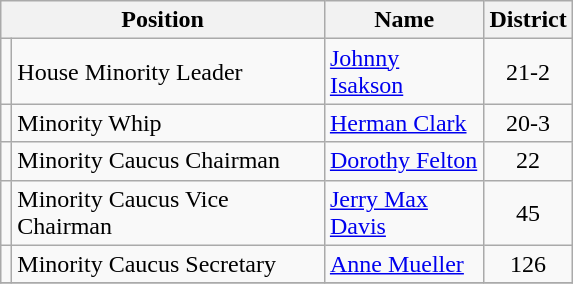<table class="wikitable">
<tr>
<th colspan=2 align=center>Position</th>
<th width="099" align=center>Name</th>
<th align=center>District</th>
</tr>
<tr>
<td></td>
<td width="201">House Minority Leader</td>
<td><a href='#'>Johnny Isakson</a></td>
<td align=center>21-2</td>
</tr>
<tr>
<td></td>
<td>Minority Whip</td>
<td><a href='#'>Herman Clark</a></td>
<td align=center>20-3</td>
</tr>
<tr>
<td></td>
<td>Minority Caucus Chairman</td>
<td><a href='#'>Dorothy Felton</a></td>
<td align=center>22</td>
</tr>
<tr>
<td></td>
<td>Minority Caucus Vice Chairman</td>
<td><a href='#'>Jerry Max Davis</a></td>
<td align=center>45</td>
</tr>
<tr>
<td></td>
<td>Minority Caucus Secretary</td>
<td><a href='#'>Anne Mueller</a></td>
<td align=center>126</td>
</tr>
<tr>
</tr>
</table>
